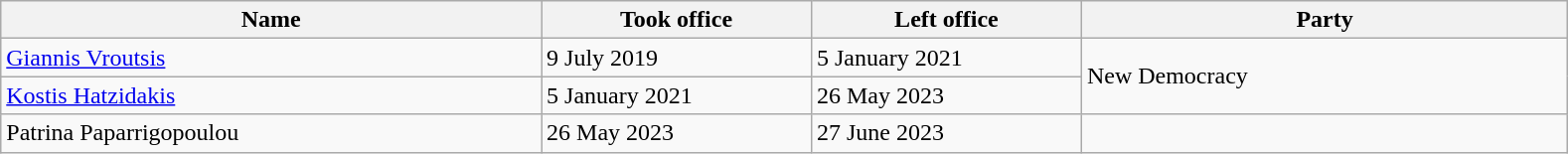<table class="wikitable">
<tr>
<th width="20%">Name</th>
<th width="10%">Took office</th>
<th width="10%">Left office</th>
<th width="18%">Party</th>
</tr>
<tr>
<td><a href='#'>Giannis Vroutsis</a></td>
<td>9 July 2019</td>
<td>5 January 2021</td>
<td rowspan=2>New Democracy</td>
</tr>
<tr>
<td><a href='#'>Kostis Hatzidakis</a></td>
<td>5 January 2021</td>
<td>26 May 2023</td>
</tr>
<tr>
<td>Patrina Paparrigopoulou</td>
<td>26 May 2023</td>
<td>27 June 2023</td>
<td></td>
</tr>
</table>
